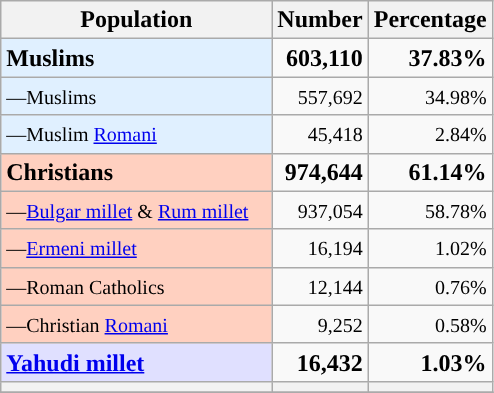<table class="wikitable sortable">
<tr>
<th style="width:130pt;">Population</th>
<th style="text-align:center;"style="width:85pt;">Number</th>
<th style="text-align:center;"style="width:85pt;">Percentage</th>
</tr>
<tr>
<td style="background:#E0F0FF;"><strong>Muslims</strong></td>
<td style="text-align:right;"><strong>603,110</strong></td>
<td style="text-align:right;"><strong>37.83%</strong></td>
</tr>
<tr>
<td style="background:#E0F0FF;"><small>—Muslims</small></td>
<td style="text-align:right;"><small>557,692</small></td>
<td style="text-align:right;"><small>34.98%</small></td>
</tr>
<tr>
<td style="background:#E0F0FF;"><small>—Muslim <a href='#'>Romani</a></small></td>
<td style="text-align:right;"><small>45,418</small></td>
<td style="text-align:right;"><small>2.84%</small></td>
</tr>
<tr>
<td style="background:#FFD0C0;"><strong>Christians</strong></td>
<td style="text-align:right;"><strong>974,644</strong></td>
<td style="text-align:right;"><strong>61.14%</strong></td>
</tr>
<tr>
<td style="background:#FFD0C0;"><small>—<a href='#'>Bulgar millet</a> & <a href='#'>Rum millet</a></small></td>
<td style="text-align:right;"><small>937,054</small></td>
<td style="text-align:right;"><small>58.78%</small></td>
</tr>
<tr>
<td style="background:#FFD0C0;"><small>—<a href='#'>Ermeni millet</a></small></td>
<td style="text-align:right;"><small>16,194</small></td>
<td style="text-align:right;"><small>1.02%</small></td>
</tr>
<tr>
<td style="background:#FFD0C0;"><small>—Roman Catholics</small></td>
<td style="text-align:right;"><small>12,144</small></td>
<td style="text-align:right;"><small>0.76%</small></td>
</tr>
<tr>
<td style="background:#FFD0C0;"><small>—Christian <a href='#'>Romani</a></small></td>
<td style="text-align:right;"><small>9,252</small></td>
<td style="text-align:right;"><small>0.58%</small></td>
</tr>
<tr>
<td style="background:#E0E0FF;"><strong><a href='#'>Yahudi millet</a></strong></td>
<td style="text-align:right;"><strong>16,432</strong></td>
<td style="text-align:right;"><strong>1.03%</strong></td>
</tr>
<tr>
<th style="text-align:left;"></th>
<th></th>
<th></th>
</tr>
<tr>
</tr>
</table>
